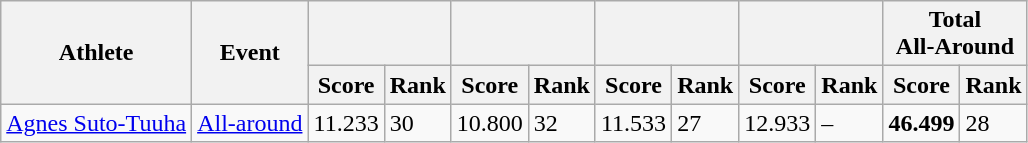<table class="wikitable">
<tr>
<th rowspan="2">Athlete</th>
<th rowspan="2">Event</th>
<th colspan="2"></th>
<th colspan="2"></th>
<th colspan="2"></th>
<th colspan="2"></th>
<th colspan="2">Total<br>All-Around</th>
</tr>
<tr>
<th>Score</th>
<th>Rank</th>
<th>Score</th>
<th>Rank</th>
<th>Score</th>
<th>Rank</th>
<th>Score</th>
<th>Rank</th>
<th>Score</th>
<th>Rank</th>
</tr>
<tr>
<td><a href='#'>Agnes Suto-Tuuha</a></td>
<td rowspan="5"><a href='#'>All-around</a></td>
<td>11.233</td>
<td>30</td>
<td>10.800</td>
<td>32</td>
<td>11.533</td>
<td>27</td>
<td>12.933</td>
<td>–</td>
<td><strong>46.499</strong></td>
<td>28</td>
</tr>
</table>
